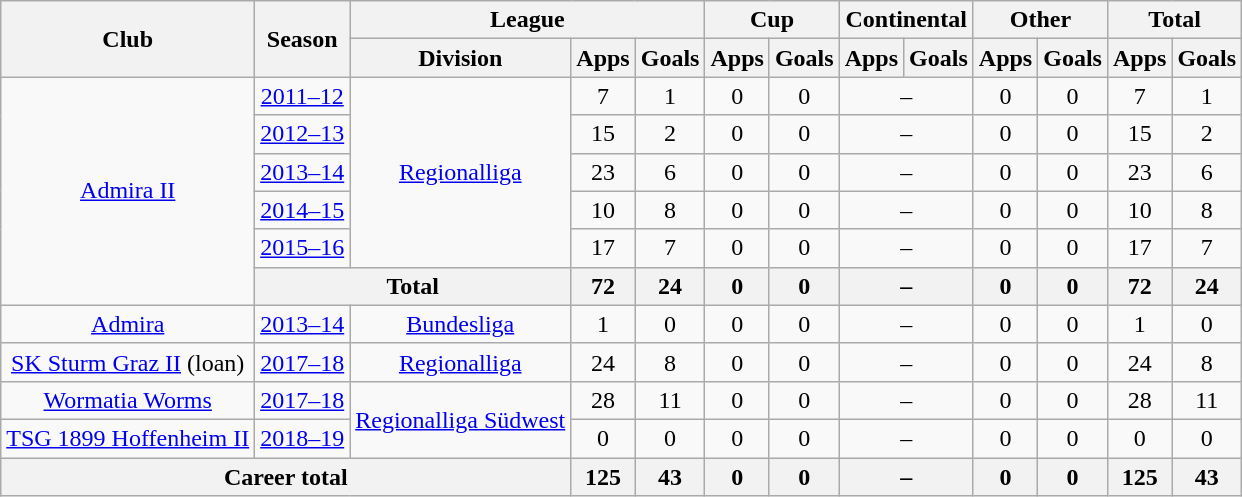<table class="wikitable" style="text-align: center">
<tr>
<th rowspan="2">Club</th>
<th rowspan="2">Season</th>
<th colspan="3">League</th>
<th colspan="2">Cup</th>
<th colspan="2">Continental</th>
<th colspan="2">Other</th>
<th colspan="2">Total</th>
</tr>
<tr>
<th>Division</th>
<th>Apps</th>
<th>Goals</th>
<th>Apps</th>
<th>Goals</th>
<th>Apps</th>
<th>Goals</th>
<th>Apps</th>
<th>Goals</th>
<th>Apps</th>
<th>Goals</th>
</tr>
<tr>
<td rowspan="6"><a href='#'>Admira II</a></td>
<td><a href='#'>2011–12</a></td>
<td rowspan="5"><a href='#'>Regionalliga</a></td>
<td>7</td>
<td>1</td>
<td>0</td>
<td>0</td>
<td colspan="2">–</td>
<td>0</td>
<td>0</td>
<td>7</td>
<td>1</td>
</tr>
<tr>
<td><a href='#'>2012–13</a></td>
<td>15</td>
<td>2</td>
<td>0</td>
<td>0</td>
<td colspan="2">–</td>
<td>0</td>
<td>0</td>
<td>15</td>
<td>2</td>
</tr>
<tr>
<td><a href='#'>2013–14</a></td>
<td>23</td>
<td>6</td>
<td>0</td>
<td>0</td>
<td colspan="2">–</td>
<td>0</td>
<td>0</td>
<td>23</td>
<td>6</td>
</tr>
<tr>
<td><a href='#'>2014–15</a></td>
<td>10</td>
<td>8</td>
<td>0</td>
<td>0</td>
<td colspan="2">–</td>
<td>0</td>
<td>0</td>
<td>10</td>
<td>8</td>
</tr>
<tr>
<td><a href='#'>2015–16</a></td>
<td>17</td>
<td>7</td>
<td>0</td>
<td>0</td>
<td colspan="2">–</td>
<td>0</td>
<td>0</td>
<td>17</td>
<td>7</td>
</tr>
<tr>
<th colspan=2>Total</th>
<th>72</th>
<th>24</th>
<th>0</th>
<th>0</th>
<th colspan="2">–</th>
<th>0</th>
<th>0</th>
<th>72</th>
<th>24</th>
</tr>
<tr>
<td><a href='#'>Admira</a></td>
<td><a href='#'>2013–14</a></td>
<td><a href='#'>Bundesliga</a></td>
<td>1</td>
<td>0</td>
<td>0</td>
<td>0</td>
<td colspan="2">–</td>
<td>0</td>
<td>0</td>
<td>1</td>
<td>0</td>
</tr>
<tr>
<td><a href='#'>SK Sturm Graz II</a> (loan)</td>
<td><a href='#'>2017–18</a></td>
<td><a href='#'>Regionalliga</a></td>
<td>24</td>
<td>8</td>
<td>0</td>
<td>0</td>
<td colspan="2">–</td>
<td>0</td>
<td>0</td>
<td>24</td>
<td>8</td>
</tr>
<tr>
<td><a href='#'>Wormatia Worms</a></td>
<td><a href='#'>2017–18</a></td>
<td rowspan="2"><a href='#'>Regionalliga Südwest</a></td>
<td>28</td>
<td>11</td>
<td>0</td>
<td>0</td>
<td colspan="2">–</td>
<td>0</td>
<td>0</td>
<td>28</td>
<td>11</td>
</tr>
<tr>
<td><a href='#'>TSG 1899 Hoffenheim II</a></td>
<td><a href='#'>2018–19</a></td>
<td>0</td>
<td>0</td>
<td>0</td>
<td>0</td>
<td colspan="2">–</td>
<td>0</td>
<td>0</td>
<td>0</td>
<td>0</td>
</tr>
<tr>
<th colspan=3>Career total</th>
<th>125</th>
<th>43</th>
<th>0</th>
<th>0</th>
<th colspan="2">–</th>
<th>0</th>
<th>0</th>
<th>125</th>
<th>43</th>
</tr>
</table>
